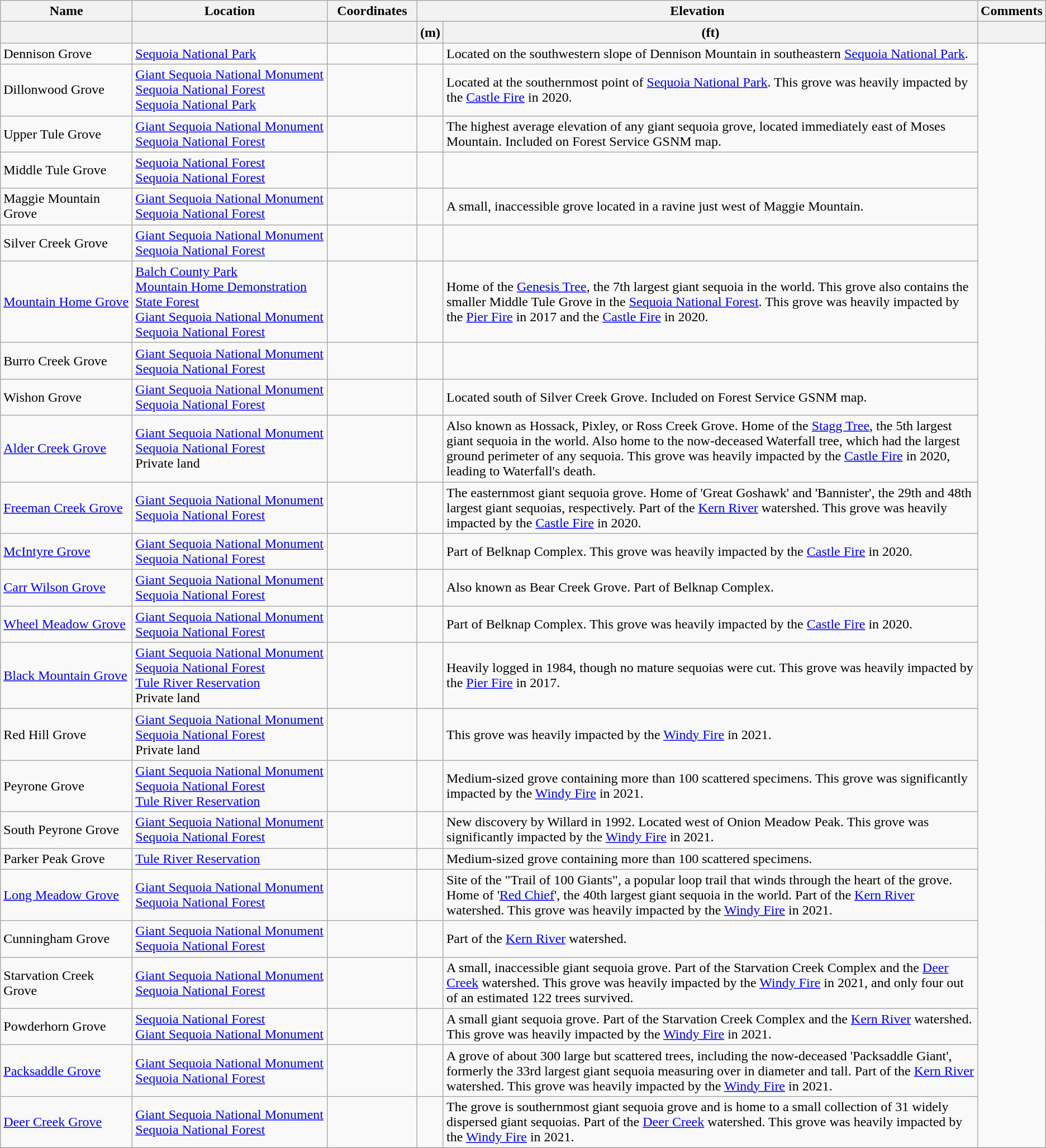<table class="wikitable">
<tr>
<th width=150>Name</th>
<th width=225>Location</th>
<th width=100>Coordinates</th>
<th colspan=2>Elevation</th>
<th>Comments</th>
</tr>
<tr>
<th></th>
<th></th>
<th></th>
<th>(m)</th>
<th>(ft)</th>
<th></th>
</tr>
<tr>
<td>Dennison Grove</td>
<td><a href='#'>Sequoia National Park</a></td>
<td></td>
<td></td>
<td>Located on the southwestern slope of Dennison Mountain in southeastern <a href='#'>Sequoia National Park</a>.</td>
</tr>
<tr>
<td>Dillonwood Grove</td>
<td><a href='#'>Giant Sequoia National Monument</a><br><a href='#'>Sequoia National Forest</a><br><a href='#'>Sequoia National Park</a></td>
<td></td>
<td></td>
<td>Located at the southernmost point of <a href='#'>Sequoia National Park</a>. This grove was heavily impacted by the <a href='#'>Castle Fire</a> in 2020.</td>
</tr>
<tr>
<td>Upper Tule Grove</td>
<td><a href='#'>Giant Sequoia National Monument</a><br><a href='#'>Sequoia National Forest</a></td>
<td></td>
<td></td>
<td>The highest average elevation of any giant sequoia grove, located immediately east of Moses Mountain. Included on Forest Service GSNM map.</td>
</tr>
<tr>
<td>Middle Tule Grove</td>
<td><a href='#'>Sequoia National Forest</a><br><a href='#'>Sequoia National Forest</a></td>
<td></td>
<td></td>
<td></td>
</tr>
<tr>
<td>Maggie Mountain Grove</td>
<td><a href='#'>Giant Sequoia National Monument</a><br><a href='#'>Sequoia National Forest</a></td>
<td></td>
<td></td>
<td>A small, inaccessible grove located in a ravine just west of Maggie Mountain.</td>
</tr>
<tr>
<td>Silver Creek Grove</td>
<td><a href='#'>Giant Sequoia National Monument</a><br><a href='#'>Sequoia National Forest</a></td>
<td></td>
<td></td>
<td></td>
</tr>
<tr>
<td><a href='#'>Mountain Home Grove</a></td>
<td><a href='#'>Balch County Park</a><br><a href='#'>Mountain Home Demonstration State Forest</a><br><a href='#'>Giant Sequoia National Monument</a><br><a href='#'>Sequoia National Forest</a></td>
<td></td>
<td></td>
<td>Home of the <a href='#'>Genesis Tree</a>, the 7th largest giant sequoia in the world. This grove also contains the smaller Middle Tule Grove in the <a href='#'>Sequoia National Forest</a>. This grove was heavily impacted by the <a href='#'>Pier Fire</a> in 2017 and the <a href='#'>Castle Fire</a> in 2020.</td>
</tr>
<tr>
<td>Burro Creek Grove</td>
<td><a href='#'>Giant Sequoia National Monument</a><br><a href='#'>Sequoia National Forest</a></td>
<td></td>
<td></td>
<td></td>
</tr>
<tr>
<td>Wishon Grove</td>
<td><a href='#'>Giant Sequoia National Monument</a><br><a href='#'>Sequoia National Forest</a></td>
<td></td>
<td></td>
<td>Located south of Silver Creek Grove. Included on Forest Service GSNM map.</td>
</tr>
<tr>
<td><a href='#'>Alder Creek Grove</a></td>
<td><a href='#'>Giant Sequoia National Monument</a><br><a href='#'>Sequoia National Forest</a><br>Private land</td>
<td></td>
<td></td>
<td>Also known as Hossack, Pixley, or Ross Creek Grove. Home of the <a href='#'>Stagg Tree</a>, the 5th largest giant sequoia in the world. Also home to the now-deceased Waterfall tree, which had the largest ground perimeter of any sequoia. This grove was heavily impacted by the <a href='#'>Castle Fire</a> in 2020, leading to Waterfall's death.</td>
</tr>
<tr>
<td><a href='#'>Freeman Creek Grove</a></td>
<td><a href='#'>Giant Sequoia National Monument</a><br><a href='#'>Sequoia National Forest</a></td>
<td></td>
<td></td>
<td>The easternmost giant sequoia grove. Home of 'Great Goshawk' and 'Bannister', the 29th and 48th largest giant sequoias, respectively. Part of the <a href='#'>Kern River</a> watershed. This grove was heavily impacted by the <a href='#'>Castle Fire</a> in 2020.</td>
</tr>
<tr>
<td><a href='#'>McIntyre Grove</a></td>
<td><a href='#'>Giant Sequoia National Monument</a><br><a href='#'>Sequoia National Forest</a></td>
<td></td>
<td></td>
<td>Part of Belknap Complex. This grove was heavily impacted by the <a href='#'>Castle Fire</a> in 2020.</td>
</tr>
<tr>
<td><a href='#'>Carr Wilson Grove</a></td>
<td><a href='#'>Giant Sequoia National Monument</a><br><a href='#'>Sequoia National Forest</a></td>
<td></td>
<td></td>
<td>Also known as Bear Creek Grove. Part of Belknap Complex.</td>
</tr>
<tr>
<td><a href='#'>Wheel Meadow Grove</a></td>
<td><a href='#'>Giant Sequoia National Monument</a><br><a href='#'>Sequoia National Forest</a></td>
<td></td>
<td></td>
<td>Part of Belknap Complex. This grove was heavily impacted by the <a href='#'>Castle Fire</a> in 2020.</td>
</tr>
<tr>
<td><a href='#'>Black Mountain Grove</a></td>
<td><a href='#'>Giant Sequoia National Monument</a><br><a href='#'>Sequoia National Forest</a><br><a href='#'>Tule River Reservation</a><br>Private land</td>
<td></td>
<td></td>
<td>Heavily logged in 1984, though no mature sequoias were cut. This grove was heavily impacted by the <a href='#'>Pier Fire</a> in 2017.</td>
</tr>
<tr>
<td>Red Hill Grove</td>
<td><a href='#'>Giant Sequoia National Monument</a><br><a href='#'>Sequoia National Forest</a><br>Private land</td>
<td></td>
<td></td>
<td>This grove was heavily impacted by the <a href='#'>Windy Fire</a> in 2021.</td>
</tr>
<tr>
<td>Peyrone Grove</td>
<td><a href='#'>Giant Sequoia National Monument</a><br><a href='#'>Sequoia National Forest</a><br><a href='#'>Tule River Reservation</a></td>
<td></td>
<td></td>
<td>Medium-sized grove containing more than 100 scattered specimens. This grove was significantly impacted by the <a href='#'>Windy Fire</a> in 2021.</td>
</tr>
<tr>
<td>South Peyrone Grove</td>
<td><a href='#'>Giant Sequoia National Monument</a><br><a href='#'>Sequoia National Forest</a></td>
<td></td>
<td></td>
<td>New discovery by Willard in 1992. Located west of Onion Meadow Peak. This grove was significantly impacted by the <a href='#'>Windy Fire</a> in 2021.</td>
</tr>
<tr>
<td>Parker Peak Grove</td>
<td><a href='#'>Tule River Reservation</a></td>
<td></td>
<td></td>
<td>Medium-sized grove containing more than 100 scattered specimens.</td>
</tr>
<tr>
<td><a href='#'>Long Meadow Grove</a></td>
<td><a href='#'>Giant Sequoia National Monument</a><br><a href='#'>Sequoia National Forest</a></td>
<td></td>
<td></td>
<td>Site of the "Trail of 100 Giants", a popular loop trail that winds through the heart of the grove. Home of '<a href='#'>Red Chief</a>', the 40th largest giant sequoia in the world. Part of the <a href='#'>Kern River</a> watershed. This grove was heavily impacted by the <a href='#'>Windy Fire</a> in 2021.</td>
</tr>
<tr>
<td>Cunningham Grove</td>
<td><a href='#'>Giant Sequoia National Monument</a><br><a href='#'>Sequoia National Forest</a></td>
<td></td>
<td></td>
<td>Part of the <a href='#'>Kern River</a> watershed.</td>
</tr>
<tr>
<td>Starvation Creek Grove</td>
<td><a href='#'>Giant Sequoia National Monument</a><br><a href='#'>Sequoia National Forest</a></td>
<td></td>
<td></td>
<td>A small, inaccessible giant sequoia grove. Part of the Starvation Creek Complex and the <a href='#'>Deer Creek</a> watershed. This grove was heavily impacted by the <a href='#'>Windy Fire</a> in 2021, and only four out of an estimated 122 trees survived.</td>
</tr>
<tr>
<td>Powderhorn Grove</td>
<td><a href='#'>Sequoia National Forest</a><br><a href='#'>Giant Sequoia National Monument</a></td>
<td></td>
<td></td>
<td>A small giant sequoia grove. Part of the Starvation Creek Complex and the <a href='#'>Kern River</a> watershed. This grove was heavily impacted by the <a href='#'>Windy Fire</a> in 2021.</td>
</tr>
<tr>
<td><a href='#'>Packsaddle Grove</a></td>
<td><a href='#'>Giant Sequoia National Monument</a><br><a href='#'>Sequoia National Forest</a></td>
<td></td>
<td></td>
<td>A grove of about 300 large but scattered trees, including the now-deceased 'Packsaddle Giant', formerly the 33rd largest giant sequoia measuring over  in diameter and  tall. Part of the <a href='#'>Kern River</a> watershed. This grove was heavily impacted by the <a href='#'>Windy Fire</a> in 2021.</td>
</tr>
<tr>
<td><a href='#'>Deer Creek Grove</a></td>
<td><a href='#'>Giant Sequoia National Monument</a><br><a href='#'>Sequoia National Forest</a></td>
<td></td>
<td></td>
<td>The grove is southernmost giant sequoia grove and is home to a small collection of 31 widely dispersed giant sequoias. Part of the <a href='#'>Deer Creek</a> watershed. This grove was heavily impacted by the <a href='#'>Windy Fire</a> in 2021.</td>
</tr>
</table>
